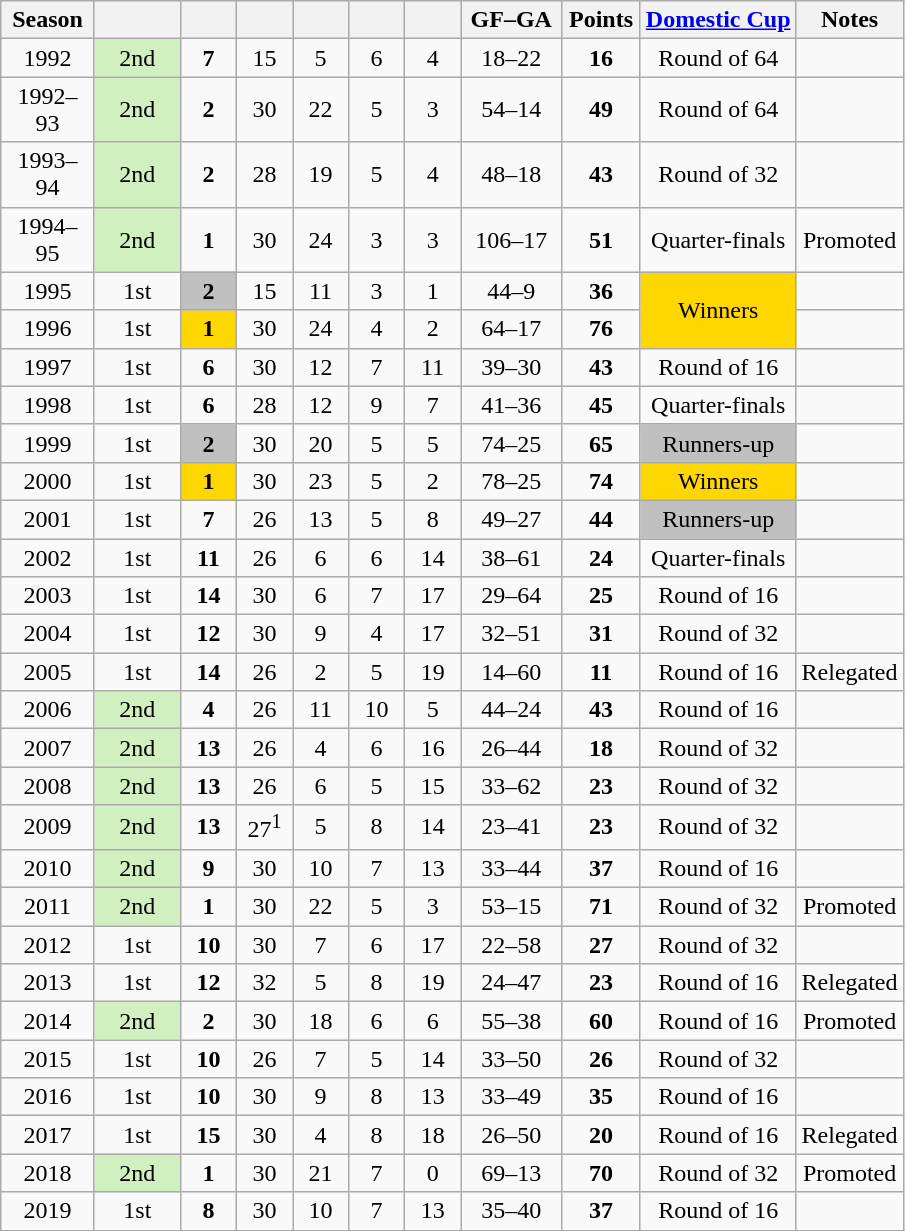<table class="wikitable" style="text-align: center;">
<tr>
<th width=55>Season</th>
<th width=50></th>
<th width=30></th>
<th width=30></th>
<th width=30></th>
<th width=30></th>
<th width=30></th>
<th width=60>GF–GA</th>
<th width=45>Points</th>
<th><a href='#'>Domestic Cup</a></th>
<th>Notes</th>
</tr>
<tr>
<td>1992</td>
<td style="background:#D0F0C0">2nd</td>
<td><strong>7</strong></td>
<td>15</td>
<td>5</td>
<td>6</td>
<td>4</td>
<td>18–22</td>
<td><strong>16</strong></td>
<td>Round of 64</td>
<td></td>
</tr>
<tr>
<td>1992–93</td>
<td style="background:#D0F0C0">2nd</td>
<td><strong>2</strong></td>
<td>30</td>
<td>22</td>
<td>5</td>
<td>3</td>
<td>54–14</td>
<td><strong>49</strong></td>
<td>Round of 64</td>
<td></td>
</tr>
<tr>
<td>1993–94</td>
<td style="background:#D0F0C0">2nd</td>
<td><strong>2</strong></td>
<td>28</td>
<td>19</td>
<td>5</td>
<td>4</td>
<td>48–18</td>
<td><strong>43</strong></td>
<td>Round of 32</td>
<td></td>
</tr>
<tr>
<td>1994–95</td>
<td style="background:#D0F0C0">2nd</td>
<td><strong>1</strong></td>
<td>30</td>
<td>24</td>
<td>3</td>
<td>3</td>
<td>106–17</td>
<td><strong>51</strong></td>
<td>Quarter-finals</td>
<td>Promoted</td>
</tr>
<tr>
<td>1995</td>
<td>1st</td>
<td style="background:silver"><strong>2</strong></td>
<td>15</td>
<td>11</td>
<td>3</td>
<td>1</td>
<td>44–9</td>
<td><strong>36</strong></td>
<td style="background:gold"  rowspan="2">Winners</td>
<td></td>
</tr>
<tr>
<td>1996</td>
<td>1st</td>
<td style="background:gold"><strong>1</strong></td>
<td>30</td>
<td>24</td>
<td>4</td>
<td>2</td>
<td>64–17</td>
<td><strong>76</strong></td>
<td></td>
</tr>
<tr>
<td>1997</td>
<td>1st</td>
<td><strong>6</strong></td>
<td>30</td>
<td>12</td>
<td>7</td>
<td>11</td>
<td>39–30</td>
<td><strong>43</strong></td>
<td>Round of 16</td>
<td></td>
</tr>
<tr>
<td>1998</td>
<td>1st</td>
<td><strong>6</strong></td>
<td>28</td>
<td>12</td>
<td>9</td>
<td>7</td>
<td>41–36</td>
<td><strong>45</strong></td>
<td>Quarter-finals</td>
<td></td>
</tr>
<tr>
<td>1999</td>
<td>1st</td>
<td style="background:silver"><strong>2</strong></td>
<td>30</td>
<td>20</td>
<td>5</td>
<td>5</td>
<td>74–25</td>
<td><strong>65</strong></td>
<td style="background:silver">Runners-up</td>
<td></td>
</tr>
<tr>
<td>2000</td>
<td>1st</td>
<td style="background:gold"><strong>1</strong></td>
<td>30</td>
<td>23</td>
<td>5</td>
<td>2</td>
<td>78–25</td>
<td><strong>74</strong></td>
<td style="background:gold">Winners</td>
<td></td>
</tr>
<tr>
<td>2001</td>
<td>1st</td>
<td><strong>7</strong></td>
<td>26</td>
<td>13</td>
<td>5</td>
<td>8</td>
<td>49–27</td>
<td><strong>44</strong></td>
<td style="background:silver">Runners-up</td>
<td></td>
</tr>
<tr>
<td>2002</td>
<td>1st</td>
<td><strong>11</strong></td>
<td>26</td>
<td>6</td>
<td>6</td>
<td>14</td>
<td>38–61</td>
<td><strong>24</strong></td>
<td>Quarter-finals</td>
<td></td>
</tr>
<tr>
<td>2003</td>
<td>1st</td>
<td><strong>14</strong></td>
<td>30</td>
<td>6</td>
<td>7</td>
<td>17</td>
<td>29–64</td>
<td><strong>25</strong></td>
<td>Round of 16</td>
<td></td>
</tr>
<tr>
<td>2004</td>
<td>1st</td>
<td><strong>12</strong></td>
<td>30</td>
<td>9</td>
<td>4</td>
<td>17</td>
<td>32–51</td>
<td><strong>31</strong></td>
<td>Round of 32</td>
<td></td>
</tr>
<tr>
<td>2005</td>
<td>1st</td>
<td><strong>14</strong></td>
<td>26</td>
<td>2</td>
<td>5</td>
<td>19</td>
<td>14–60</td>
<td><strong>11</strong></td>
<td>Round of 16</td>
<td>Relegated</td>
</tr>
<tr>
<td>2006</td>
<td style="background:#D0F0C0">2nd</td>
<td><strong>4</strong></td>
<td>26</td>
<td>11</td>
<td>10</td>
<td>5</td>
<td>44–24</td>
<td><strong>43</strong></td>
<td>Round of 16</td>
<td></td>
</tr>
<tr>
<td>2007</td>
<td style="background:#D0F0C0">2nd</td>
<td><strong>13</strong></td>
<td>26</td>
<td>4</td>
<td>6</td>
<td>16</td>
<td>26–44</td>
<td><strong>18</strong></td>
<td>Round of 32</td>
<td></td>
</tr>
<tr>
<td>2008</td>
<td style="background:#D0F0C0">2nd</td>
<td><strong>13</strong></td>
<td>26</td>
<td>6</td>
<td>5</td>
<td>15</td>
<td>33–62</td>
<td><strong>23</strong></td>
<td>Round of 32</td>
<td></td>
</tr>
<tr>
<td>2009</td>
<td style="background:#D0F0C0">2nd</td>
<td><strong>13</strong></td>
<td>27<sup>1</sup></td>
<td>5</td>
<td>8</td>
<td>14</td>
<td>23–41</td>
<td><strong>23</strong></td>
<td>Round of 32</td>
<td></td>
</tr>
<tr>
<td>2010</td>
<td style="background:#D0F0C0">2nd</td>
<td><strong>9</strong></td>
<td>30</td>
<td>10</td>
<td>7</td>
<td>13</td>
<td>33–44</td>
<td><strong>37</strong></td>
<td>Round of 16</td>
<td></td>
</tr>
<tr>
<td>2011</td>
<td style="background:#D0F0C0">2nd</td>
<td><strong>1</strong></td>
<td>30</td>
<td>22</td>
<td>5</td>
<td>3</td>
<td>53–15</td>
<td><strong>71</strong></td>
<td>Round of 32</td>
<td>Promoted</td>
</tr>
<tr>
<td>2012</td>
<td>1st</td>
<td><strong>10</strong></td>
<td>30</td>
<td>7</td>
<td>6</td>
<td>17</td>
<td>22–58</td>
<td><strong>27</strong></td>
<td>Round of 32</td>
<td></td>
</tr>
<tr>
<td>2013</td>
<td>1st</td>
<td><strong>12</strong></td>
<td>32</td>
<td>5</td>
<td>8</td>
<td>19</td>
<td>24–47</td>
<td><strong>23</strong></td>
<td>Round of 16</td>
<td>Relegated</td>
</tr>
<tr>
<td>2014</td>
<td style="background:#D0F0C0">2nd</td>
<td><strong>2</strong></td>
<td>30</td>
<td>18</td>
<td>6</td>
<td>6</td>
<td>55–38</td>
<td><strong>60</strong></td>
<td>Round of 16</td>
<td>Promoted</td>
</tr>
<tr>
<td>2015</td>
<td>1st</td>
<td><strong>10</strong></td>
<td>26</td>
<td>7</td>
<td>5</td>
<td>14</td>
<td>33–50</td>
<td><strong>26</strong></td>
<td>Round of 32</td>
<td></td>
</tr>
<tr>
<td>2016</td>
<td>1st</td>
<td><strong>10</strong></td>
<td>30</td>
<td>9</td>
<td>8</td>
<td>13</td>
<td>33–49</td>
<td><strong>35</strong></td>
<td>Round of 16</td>
<td></td>
</tr>
<tr>
<td>2017</td>
<td>1st</td>
<td><strong>15</strong></td>
<td>30</td>
<td>4</td>
<td>8</td>
<td>18</td>
<td>26–50</td>
<td><strong>20</strong></td>
<td>Round of 16</td>
<td>Relegated</td>
</tr>
<tr>
<td>2018</td>
<td style="background:#D0F0C0">2nd</td>
<td><strong>1</strong></td>
<td>30</td>
<td>21</td>
<td>7</td>
<td>0</td>
<td>69–13</td>
<td><strong>70</strong></td>
<td>Round of 32</td>
<td>Promoted</td>
</tr>
<tr>
<td>2019</td>
<td>1st</td>
<td><strong>8</strong></td>
<td>30</td>
<td>10</td>
<td>7</td>
<td>13</td>
<td>35–40</td>
<td><strong>37</strong></td>
<td>Round of 16</td>
<td></td>
</tr>
</table>
